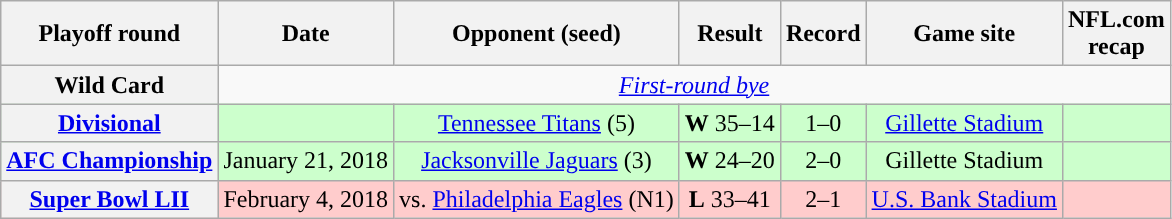<table class="wikitable" style="text-align:center">
<tr>
<th>Playoff round</th>
<th>Date</th>
<th>Opponent (seed)</th>
<th>Result</th>
<th>Record</th>
<th>Game site</th>
<th>NFL.com<br>recap</th>
</tr>
<tr>
<th>Wild Card</th>
<td colspan=6><em><a href='#'>First-round bye</a></em></td>
</tr>
<tr style="background:#cfc">
<th><a href='#'>Divisional</a></th>
<td></td>
<td><a href='#'>Tennessee Titans</a> (5)</td>
<td><strong>W</strong> 35–14</td>
<td>1–0</td>
<td><a href='#'>Gillette Stadium</a></td>
<td></td>
</tr>
<tr style="background:#cfc">
<th><a href='#'>AFC Championship</a></th>
<td>January 21, 2018</td>
<td><a href='#'>Jacksonville Jaguars</a> (3)</td>
<td><strong>W</strong> 24–20</td>
<td>2–0</td>
<td>Gillette Stadium</td>
<td></td>
</tr>
<tr style="background:#fcc">
<th><a href='#'>Super Bowl LII</a></th>
<td>February 4, 2018</td>
<td>vs. <a href='#'>Philadelphia Eagles</a> (N1)</td>
<td><strong>L</strong> 33–41</td>
<td>2–1</td>
<td><a href='#'>U.S. Bank Stadium</a></td>
<td></td>
</tr>
</table>
